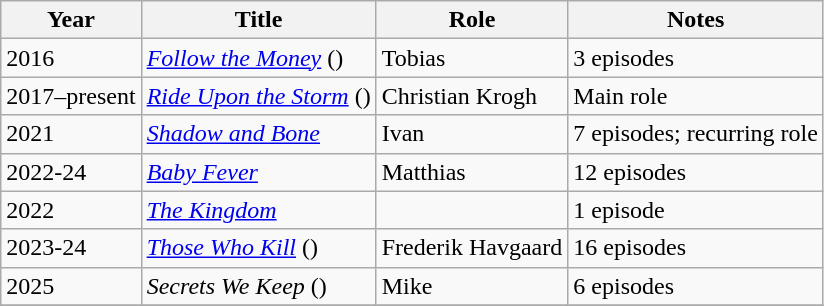<table class="wikitable sortable">
<tr>
<th>Year</th>
<th>Title</th>
<th>Role</th>
<th class="unsortable">Notes</th>
</tr>
<tr>
<td>2016</td>
<td><em><a href='#'>Follow the Money</a></em> ()</td>
<td>Tobias</td>
<td>3 episodes</td>
</tr>
<tr>
<td>2017–present</td>
<td><em><a href='#'>Ride Upon the Storm</a></em> ()</td>
<td>Christian Krogh</td>
<td>Main role</td>
</tr>
<tr>
<td>2021</td>
<td><em><a href='#'>Shadow and Bone</a></em></td>
<td>Ivan</td>
<td>7 episodes; recurring role</td>
</tr>
<tr>
<td>2022-24</td>
<td><em><a href='#'>Baby Fever</a></em></td>
<td>Matthias</td>
<td>12 episodes</td>
</tr>
<tr>
<td>2022</td>
<td><em><a href='#'>The Kingdom</a></em></td>
<td></td>
<td>1 episode</td>
</tr>
<tr>
<td>2023-24</td>
<td><em><a href='#'>Those Who Kill</a></em> ()</td>
<td>Frederik Havgaard</td>
<td>16 episodes</td>
</tr>
<tr>
<td>2025</td>
<td><em>Secrets We Keep</em> ()</td>
<td>Mike</td>
<td>6 episodes</td>
</tr>
<tr>
</tr>
</table>
